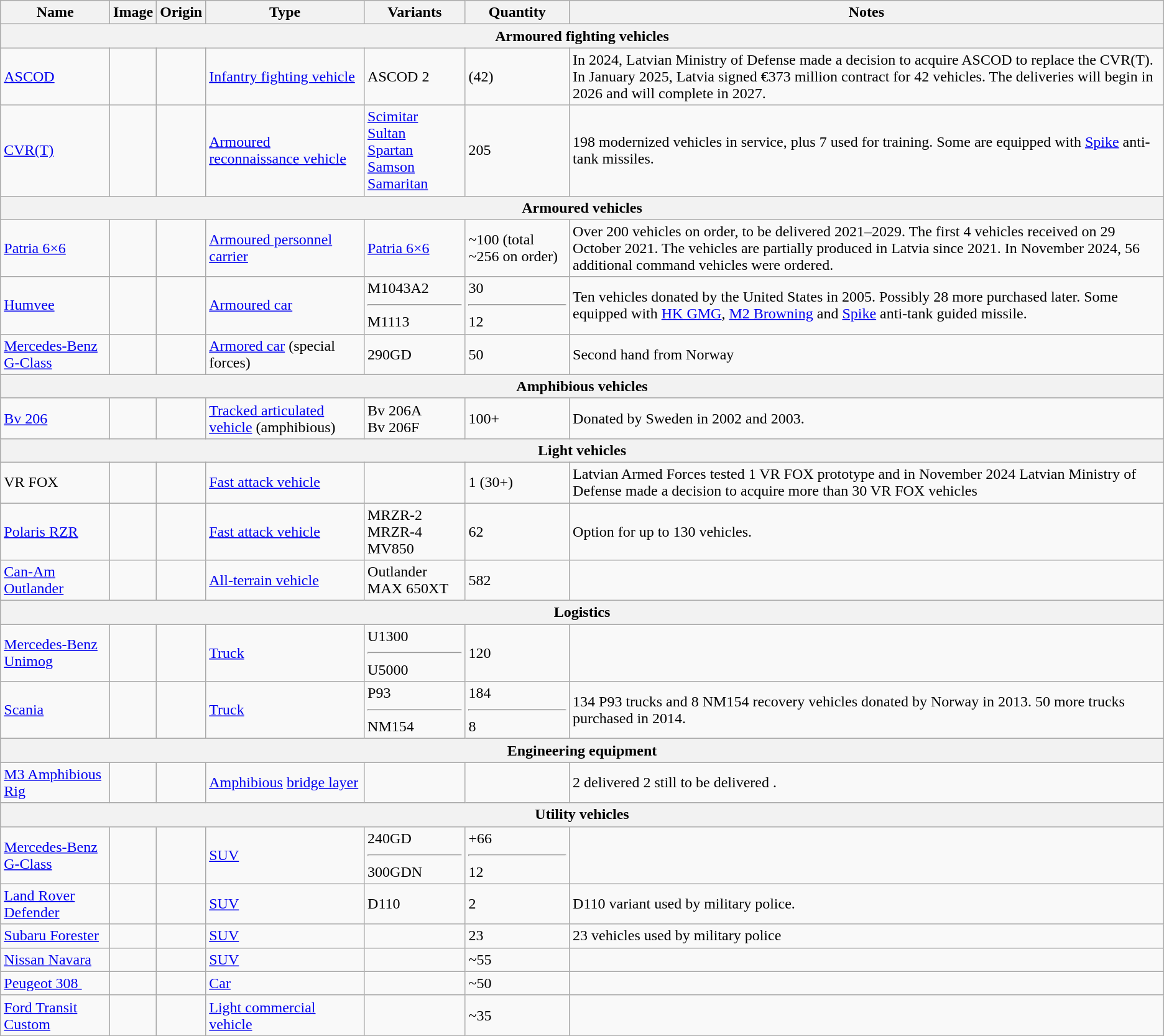<table class="wikitable" style="font-size:100%">
<tr>
<th>Name</th>
<th>Image</th>
<th>Origin</th>
<th>Type</th>
<th>Variants</th>
<th>Quantity</th>
<th>Notes</th>
</tr>
<tr>
<th colspan="7">Armoured fighting vehicles</th>
</tr>
<tr>
<td><a href='#'>ASCOD</a></td>
<td></td>
<td><small></small></td>
<td><a href='#'>Infantry fighting vehicle</a></td>
<td>ASCOD 2</td>
<td>(42)</td>
<td>In 2024, Latvian Ministry of Defense made a decision to acquire ASCOD to replace the CVR(T). In January 2025, Latvia signed €373 million contract for 42 vehicles. The deliveries will begin in 2026 and will complete in 2027.</td>
</tr>
<tr>
<td><a href='#'>CVR(T)</a></td>
<td></td>
<td><small></small></td>
<td><a href='#'>Armoured reconnaissance vehicle</a></td>
<td><a href='#'>Scimitar</a><br><a href='#'>Sultan</a><br><a href='#'>Spartan</a><br><a href='#'>Samson</a><br><a href='#'>Samaritan</a></td>
<td>205</td>
<td>198 modernized vehicles in service, plus 7 used for training. Some are equipped with <a href='#'>Spike</a> anti-tank missiles.</td>
</tr>
<tr>
<th colspan="7">Armoured vehicles</th>
</tr>
<tr>
<td><a href='#'>Patria 6×6</a></td>
<td></td>
<td><small></small><br><small></small></td>
<td><a href='#'>Armoured personnel carrier</a></td>
<td><a href='#'>Patria 6×6</a></td>
<td>~100 (total ~256 on order)</td>
<td>Over 200 vehicles on order, to be delivered 2021–2029. The first 4 vehicles received on 29 October 2021. The vehicles are partially produced in Latvia since 2021. In November 2024, 56 additional command vehicles were ordered.</td>
</tr>
<tr>
<td><a href='#'>Humvee</a></td>
<td></td>
<td><small></small></td>
<td><a href='#'>Armoured car</a></td>
<td>M1043A2<hr>M1113</td>
<td>30<hr>12</td>
<td>Ten vehicles donated by the United States in 2005. Possibly 28 more purchased later. Some equipped with <a href='#'>HK GMG</a>, <a href='#'>M2 Browning</a> and <a href='#'>Spike</a> anti-tank guided missile.</td>
</tr>
<tr>
<td><a href='#'>Mercedes-Benz G-Class</a></td>
<td></td>
<td><small></small><br><small></small></td>
<td><a href='#'>Armored car</a> (special forces)</td>
<td>290GD</td>
<td>50</td>
<td> Second hand from Norway</td>
</tr>
<tr>
<th colspan="7">Amphibious vehicles</th>
</tr>
<tr>
<td><a href='#'>Bv 206</a></td>
<td></td>
<td><small></small></td>
<td><a href='#'>Tracked articulated vehicle</a> (amphibious)</td>
<td>Bv 206A<br>Bv 206F</td>
<td>100+</td>
<td>Donated by Sweden in 2002 and 2003.</td>
</tr>
<tr>
<th colspan="7">Light vehicles</th>
</tr>
<tr>
<td>VR FOX</td>
<td></td>
<td><small></small></td>
<td><a href='#'>Fast attack vehicle</a></td>
<td></td>
<td>1 (30+)</td>
<td>Latvian Armed Forces tested 1 VR FOX prototype and in November 2024 Latvian Ministry of Defense made a decision to acquire more than 30 VR FOX vehicles</td>
</tr>
<tr>
<td><a href='#'>Polaris RZR</a></td>
<td></td>
<td><small></small></td>
<td><a href='#'>Fast attack vehicle</a></td>
<td>MRZR-2<br>MRZR-4<br>MV850</td>
<td>62</td>
<td>Option for up to 130 vehicles.</td>
</tr>
<tr>
<td><a href='#'>Can-Am Outlander</a></td>
<td></td>
<td><small></small><br><small></small></td>
<td><a href='#'>All-terrain vehicle</a></td>
<td>Outlander MAX 650XT</td>
<td>582</td>
<td></td>
</tr>
<tr>
<th colspan="7" style="align: center;">Logistics</th>
</tr>
<tr>
<td><a href='#'>Mercedes-Benz Unimog</a></td>
<td></td>
<td><small></small></td>
<td><a href='#'>Truck</a></td>
<td>U1300<hr>U5000</td>
<td>120</td>
<td></td>
</tr>
<tr>
<td><a href='#'>Scania</a></td>
<td></td>
<td><small></small></td>
<td><a href='#'>Truck</a></td>
<td>P93<hr>NM154</td>
<td>184<hr>8</td>
<td>134 P93 trucks and 8 NM154 recovery vehicles donated by Norway in 2013. 50 more trucks purchased in 2014.</td>
</tr>
<tr>
<th colspan="7">Engineering equipment</th>
</tr>
<tr>
<td><a href='#'>M3 Amphibious Rig</a></td>
<td></td>
<td><small></small></td>
<td><a href='#'>Amphibious</a> <a href='#'>bridge layer</a></td>
<td></td>
<td></td>
<td>2 delivered 2 still to be delivered .</td>
</tr>
<tr>
<th colspan="7">Utility vehicles</th>
</tr>
<tr>
<td><a href='#'>Mercedes-Benz G-Class</a></td>
<td></td>
<td><small></small><br><small></small></td>
<td><a href='#'>SUV</a></td>
<td>240GD<hr>300GDN</td>
<td>+66<hr>12</td>
<td></td>
</tr>
<tr>
<td><a href='#'>Land Rover Defender</a></td>
<td></td>
<td><small></small></td>
<td><a href='#'>SUV</a></td>
<td>D110</td>
<td>2</td>
<td>D110 variant used by military police.</td>
</tr>
<tr>
<td><a href='#'>Subaru Forester</a></td>
<td></td>
<td><small></small></td>
<td><a href='#'>SUV</a></td>
<td></td>
<td>23</td>
<td>23 vehicles used by military police </td>
</tr>
<tr>
<td><a href='#'>Nissan Navara</a></td>
<td></td>
<td><small></small></td>
<td><a href='#'>SUV</a></td>
<td></td>
<td>~55</td>
<td></td>
</tr>
<tr>
<td><a href='#'>Peugeot 308 </a></td>
<td></td>
<td><small></small></td>
<td><a href='#'>Car</a></td>
<td></td>
<td>~50</td>
<td></td>
</tr>
<tr>
<td><a href='#'>Ford Transit Custom</a></td>
<td></td>
<td><small></small><br><small></small></td>
<td><a href='#'>Light commercial vehicle</a></td>
<td></td>
<td>~35</td>
<td></td>
</tr>
</table>
